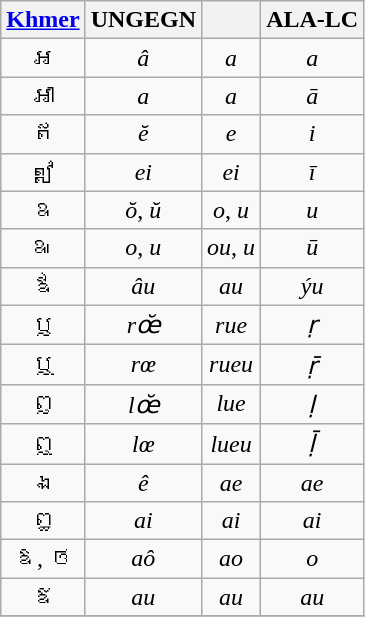<table class=wikitable style="text-align: center;">
<tr>
<th><a href='#'>Khmer</a></th>
<th>UNGEGN<br></th>
<th></th>
<th>ALA-LC</th>
</tr>
<tr>
<td>អ</td>
<td><em>â</em></td>
<td><em>a</em></td>
<td><em>a</em></td>
</tr>
<tr>
<td>អា</td>
<td><em>a</em></td>
<td><em>a</em></td>
<td><em>ā</em></td>
</tr>
<tr>
<td>ឥ</td>
<td><em>ĕ</em></td>
<td><em>e</em></td>
<td><em>i</em></td>
</tr>
<tr>
<td>ឦ</td>
<td><em>ei</em></td>
<td><em>ei</em></td>
<td><em>ī</em></td>
</tr>
<tr>
<td>ឧ</td>
<td><em>ŏ</em>, <em>ŭ</em></td>
<td><em>o</em>, <em>u</em></td>
<td><em>u</em></td>
</tr>
<tr>
<td>ឩ</td>
<td><em>o</em>, <em>u</em></td>
<td><em>ou</em>, <em>u</em></td>
<td><em>ū</em></td>
</tr>
<tr>
<td>ឪ</td>
<td><em>âu</em></td>
<td><em>au</em></td>
<td><em>ýu</em></td>
</tr>
<tr>
<td>ឫ</td>
<td><em>rœ̆</em></td>
<td><em>rue</em></td>
<td><em>ṛ</em></td>
</tr>
<tr>
<td>ឬ</td>
<td><em>rœ</em></td>
<td><em>rueu</em></td>
<td><em>ṝ</em></td>
</tr>
<tr>
<td>ឭ</td>
<td><em>lœ̆</em></td>
<td><em>lue</em></td>
<td><em>ḷ</em></td>
</tr>
<tr>
<td>ឮ</td>
<td><em>lœ</em></td>
<td><em>lueu</em></td>
<td><em>ḹ</em></td>
</tr>
<tr>
<td>ឯ</td>
<td><em>ê</em></td>
<td><em>ae</em></td>
<td><em>ae</em></td>
</tr>
<tr>
<td>ឰ</td>
<td><em>ai</em></td>
<td><em>ai</em></td>
<td><em>ai</em></td>
</tr>
<tr>
<td>ឱ, ឲ</td>
<td><em>aô</em></td>
<td><em>ao</em></td>
<td><em>o</em></td>
</tr>
<tr>
<td>ឳ</td>
<td><em>au</em></td>
<td><em>au</em></td>
<td><em>au</em></td>
</tr>
<tr>
</tr>
</table>
